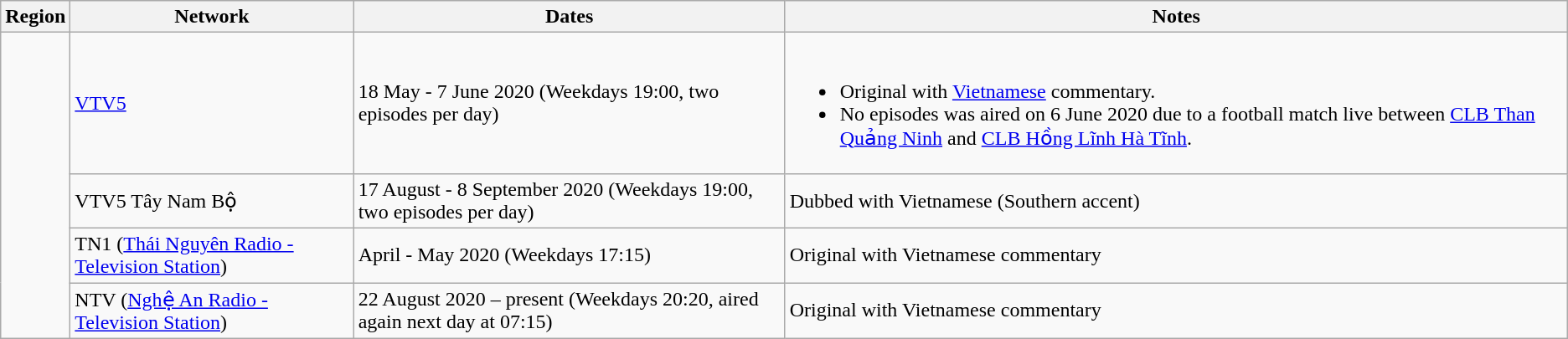<table class="wikitable">
<tr>
<th>Region</th>
<th>Network</th>
<th>Dates</th>
<th>Notes</th>
</tr>
<tr>
<td rowspan="4"></td>
<td><a href='#'>VTV5</a></td>
<td>18 May - 7 June 2020 (Weekdays 19:00, two episodes per day)</td>
<td><br><ul><li>Original with <a href='#'>Vietnamese</a> commentary.</li><li>No episodes was aired on 6 June 2020 due to a football match live between <a href='#'>CLB Than Quảng Ninh</a> and <a href='#'>CLB Hồng Lĩnh Hà Tĩnh</a>.</li></ul></td>
</tr>
<tr>
<td>VTV5 Tây Nam Bộ</td>
<td>17 August - 8 September 2020 (Weekdays 19:00, two episodes per day)</td>
<td>Dubbed with Vietnamese (Southern accent)</td>
</tr>
<tr>
<td>TN1 (<a href='#'>Thái Nguyên Radio - Television Station</a>)</td>
<td>April - May 2020 (Weekdays 17:15)</td>
<td>Original with Vietnamese commentary</td>
</tr>
<tr>
<td>NTV (<a href='#'>Nghệ An Radio - Television Station</a>)</td>
<td>22 August 2020 – present (Weekdays 20:20, aired again next day at 07:15)</td>
<td>Original with Vietnamese commentary</td>
</tr>
</table>
